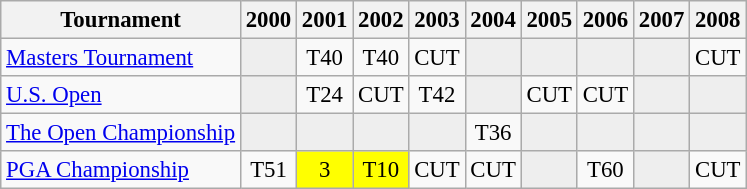<table class="wikitable" style="font-size:95%;text-align:center;">
<tr>
<th>Tournament</th>
<th>2000</th>
<th>2001</th>
<th>2002</th>
<th>2003</th>
<th>2004</th>
<th>2005</th>
<th>2006</th>
<th>2007</th>
<th>2008</th>
</tr>
<tr>
<td align=left><a href='#'>Masters Tournament</a></td>
<td style="background:#eeeeee;"></td>
<td>T40</td>
<td>T40</td>
<td>CUT</td>
<td style="background:#eeeeee;"></td>
<td style="background:#eeeeee;"></td>
<td style="background:#eeeeee;"></td>
<td style="background:#eeeeee;"></td>
<td>CUT</td>
</tr>
<tr>
<td align=left><a href='#'>U.S. Open</a></td>
<td style="background:#eeeeee;"></td>
<td>T24</td>
<td>CUT</td>
<td>T42</td>
<td style="background:#eeeeee;"></td>
<td>CUT</td>
<td>CUT</td>
<td style="background:#eeeeee;"></td>
<td style="background:#eeeeee;"></td>
</tr>
<tr>
<td align=left><a href='#'>The Open Championship</a></td>
<td style="background:#eeeeee;"></td>
<td style="background:#eeeeee;"></td>
<td style="background:#eeeeee;"></td>
<td style="background:#eeeeee;"></td>
<td>T36</td>
<td style="background:#eeeeee;"></td>
<td style="background:#eeeeee;"></td>
<td style="background:#eeeeee;"></td>
<td style="background:#eeeeee;"></td>
</tr>
<tr>
<td align=left><a href='#'>PGA Championship</a></td>
<td>T51</td>
<td style="background:yellow;">3</td>
<td style="background:yellow;">T10</td>
<td>CUT</td>
<td>CUT</td>
<td style="background:#eeeeee;"></td>
<td>T60</td>
<td style="background:#eeeeee;"></td>
<td>CUT</td>
</tr>
</table>
